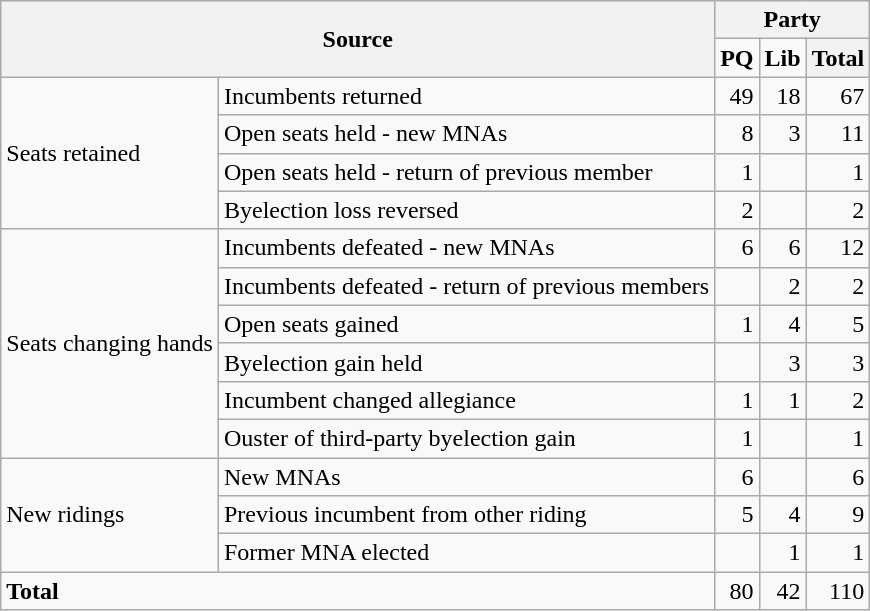<table class="wikitable" style="text-align:right;">
<tr>
<th colspan="2" rowspan="2">Source</th>
<th colspan="6">Party</th>
</tr>
<tr>
<td><strong>PQ</strong></td>
<td><strong>Lib</strong></td>
<th>Total</th>
</tr>
<tr>
<td rowspan="4" style="text-align:left;">Seats retained</td>
<td style="text-align:left;">Incumbents returned</td>
<td>49</td>
<td>18</td>
<td>67</td>
</tr>
<tr>
<td style="text-align:left;">Open seats held - new MNAs</td>
<td>8</td>
<td>3</td>
<td>11</td>
</tr>
<tr>
<td style="text-align:left;">Open seats held - return of previous member</td>
<td>1</td>
<td></td>
<td>1</td>
</tr>
<tr>
<td style="text-align:left;">Byelection loss reversed</td>
<td>2</td>
<td></td>
<td>2</td>
</tr>
<tr>
<td rowspan="6" style="text-align:left;">Seats changing hands</td>
<td style="text-align:left;">Incumbents defeated - new MNAs</td>
<td>6</td>
<td>6</td>
<td>12</td>
</tr>
<tr>
<td style="text-align:left;">Incumbents defeated - return of previous members</td>
<td></td>
<td>2</td>
<td>2</td>
</tr>
<tr>
<td style="text-align:left;">Open seats gained</td>
<td>1</td>
<td>4</td>
<td>5</td>
</tr>
<tr>
<td style="text-align:left;">Byelection gain held</td>
<td></td>
<td>3</td>
<td>3</td>
</tr>
<tr>
<td style="text-align:left;">Incumbent changed allegiance</td>
<td>1</td>
<td>1</td>
<td>2</td>
</tr>
<tr>
<td style="text-align:left;">Ouster of third-party byelection gain</td>
<td>1</td>
<td></td>
<td>1</td>
</tr>
<tr>
<td rowspan="3" style="text-align:left;">New ridings</td>
<td style="text-align:left;">New MNAs</td>
<td>6</td>
<td></td>
<td>6</td>
</tr>
<tr>
<td style="text-align:left;">Previous incumbent from other riding</td>
<td>5</td>
<td>4</td>
<td>9</td>
</tr>
<tr>
<td style="text-align:left;">Former MNA elected</td>
<td></td>
<td>1</td>
<td>1</td>
</tr>
<tr>
<td colspan="2" style="text-align:left;"><strong>Total</strong></td>
<td>80</td>
<td>42</td>
<td>110</td>
</tr>
</table>
